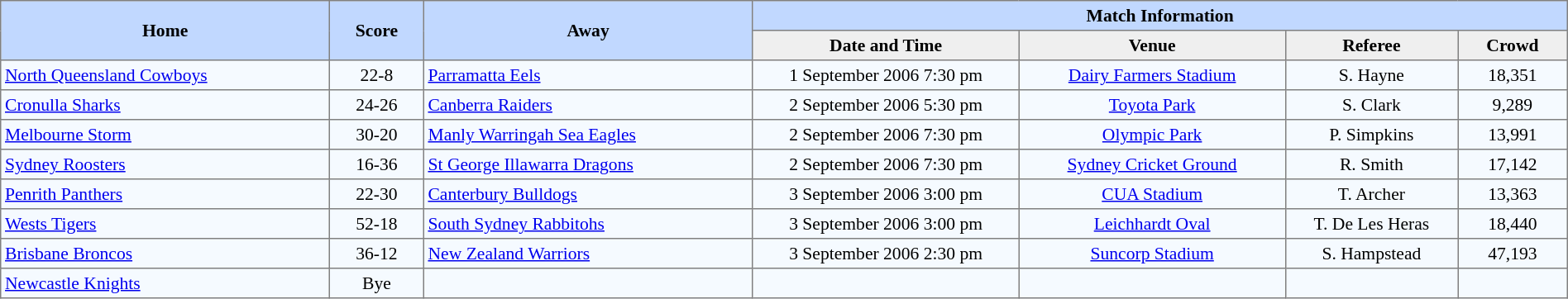<table border=1 style="border-collapse:collapse; font-size:90%;" cellpadding=3 cellspacing=0 width=100%>
<tr bgcolor=#C1D8FF>
<th rowspan=2 width=21%>Home</th>
<th rowspan=2 width=6%>Score</th>
<th rowspan=2 width=21%>Away</th>
<th colspan=6>Match Information</th>
</tr>
<tr bgcolor=#EFEFEF>
<th width=17%>Date and Time</th>
<th width=17%>Venue</th>
<th width=11%>Referee</th>
<th width=7%>Crowd</th>
</tr>
<tr align=center bgcolor=#F5FAFF>
<td align=left> <a href='#'>North Queensland Cowboys</a></td>
<td>22-8</td>
<td align=left> <a href='#'>Parramatta Eels</a></td>
<td>1 September 2006 7:30 pm</td>
<td><a href='#'>Dairy Farmers Stadium</a></td>
<td>S. Hayne</td>
<td>18,351</td>
</tr>
<tr align=center bgcolor=#F5FAFF>
<td align=left> <a href='#'>Cronulla Sharks</a></td>
<td>24-26</td>
<td align=left> <a href='#'>Canberra Raiders</a></td>
<td>2 September 2006 5:30 pm</td>
<td><a href='#'>Toyota Park</a></td>
<td>S. Clark</td>
<td>9,289</td>
</tr>
<tr align=center bgcolor=#F5FAFF>
<td align=left> <a href='#'>Melbourne Storm</a></td>
<td>30-20</td>
<td align=left> <a href='#'>Manly Warringah Sea Eagles</a></td>
<td>2 September 2006 7:30 pm</td>
<td><a href='#'>Olympic Park</a></td>
<td>P. Simpkins</td>
<td>13,991</td>
</tr>
<tr align=center bgcolor=#F5FAFF>
<td align=left> <a href='#'>Sydney Roosters</a></td>
<td>16-36</td>
<td align=left> <a href='#'>St George Illawarra Dragons</a></td>
<td>2 September 2006 7:30 pm</td>
<td><a href='#'>Sydney Cricket Ground</a></td>
<td>R. Smith</td>
<td>17,142</td>
</tr>
<tr align=center bgcolor=#F5FAFF>
<td align=left> <a href='#'>Penrith Panthers</a></td>
<td>22-30</td>
<td align=left> <a href='#'>Canterbury Bulldogs</a></td>
<td>3 September 2006 3:00 pm</td>
<td><a href='#'>CUA Stadium</a></td>
<td>T. Archer</td>
<td>13,363</td>
</tr>
<tr align=center bgcolor=#F5FAFF>
<td align=left> <a href='#'>Wests Tigers</a></td>
<td>52-18</td>
<td align=left> <a href='#'>South Sydney Rabbitohs</a></td>
<td>3 September 2006 3:00 pm</td>
<td><a href='#'>Leichhardt Oval</a></td>
<td>T. De Les Heras</td>
<td>18,440</td>
</tr>
<tr align=center bgcolor=#F5FAFF>
<td align=left> <a href='#'>Brisbane Broncos</a></td>
<td>36-12</td>
<td align=left> <a href='#'>New Zealand Warriors</a></td>
<td>3 September 2006 2:30 pm</td>
<td><a href='#'>Suncorp Stadium</a></td>
<td>S. Hampstead</td>
<td>47,193</td>
</tr>
<tr align=center bgcolor=#F5FAFF>
<td align=left> <a href='#'>Newcastle Knights</a></td>
<td>Bye</td>
<td></td>
<td></td>
<td></td>
<td></td>
<td></td>
</tr>
</table>
